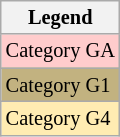<table class="wikitable" style="font-size:85%;">
<tr>
<th>Legend</th>
</tr>
<tr bgcolor=ffcccc>
<td>Category GA</td>
</tr>
<tr bgcolor="#C2B280">
<td>Category G1</td>
</tr>
<tr bgcolor="#ffecb2">
<td>Category G4</td>
</tr>
</table>
